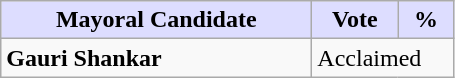<table class="wikitable">
<tr>
<th style="background:#ddf; width:200px;">Mayoral Candidate</th>
<th style="background:#ddf; width:50px;">Vote</th>
<th style="background:#ddf; width:30px;">%</th>
</tr>
<tr>
<td><strong>Gauri Shankar</strong></td>
<td colspan="2">Acclaimed</td>
</tr>
</table>
